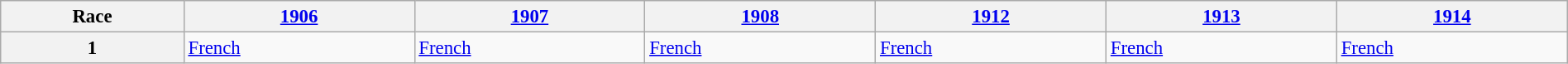<table class="wikitable" style="font-size: 95%; width: 100%;">
<tr>
<th>Race</th>
<th><a href='#'>1906</a></th>
<th><a href='#'>1907</a></th>
<th><a href='#'>1908</a></th>
<th><a href='#'>1912</a></th>
<th><a href='#'>1913</a></th>
<th><a href='#'>1914</a></th>
</tr>
<tr>
<th>1</th>
<td> <a href='#'>French</a></td>
<td> <a href='#'>French</a></td>
<td> <a href='#'>French</a></td>
<td> <a href='#'>French</a></td>
<td> <a href='#'>French</a></td>
<td> <a href='#'>French</a></td>
</tr>
</table>
